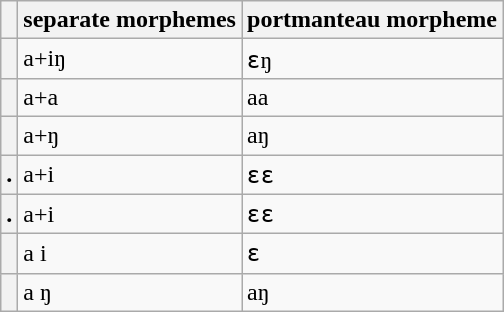<table class="wikitable">
<tr>
<th></th>
<th>separate morphemes</th>
<th>portmanteau morpheme</th>
</tr>
<tr>
<th></th>
<td>a+iŋ</td>
<td>ɛŋ</td>
</tr>
<tr>
<th></th>
<td>a+a</td>
<td>aa</td>
</tr>
<tr>
<th></th>
<td>a+ŋ</td>
<td>aŋ</td>
</tr>
<tr>
<th>.</th>
<td>a+i</td>
<td>ɛɛ</td>
</tr>
<tr>
<th>.</th>
<td>a+i</td>
<td>ɛɛ</td>
</tr>
<tr>
<th></th>
<td>a i</td>
<td>ɛ</td>
</tr>
<tr>
<th></th>
<td>a ŋ</td>
<td>aŋ</td>
</tr>
</table>
